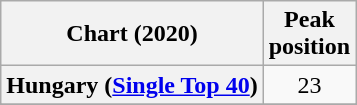<table class="wikitable sortable plainrowheaders" style="text-align:center">
<tr>
<th scope="col">Chart (2020)</th>
<th scope="col">Peak<br>position</th>
</tr>
<tr>
<th scope="row">Hungary (<a href='#'>Single Top 40</a>)</th>
<td>23</td>
</tr>
<tr>
</tr>
<tr>
</tr>
</table>
